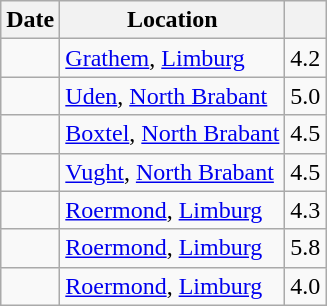<table class="wikitable sortable">
<tr>
<th>Date</th>
<th>Location</th>
<th></th>
</tr>
<tr>
<td></td>
<td><a href='#'>Grathem</a>, <a href='#'>Limburg</a></td>
<td>4.2</td>
</tr>
<tr>
<td></td>
<td><a href='#'>Uden</a>, <a href='#'>North Brabant</a></td>
<td>5.0</td>
</tr>
<tr>
<td></td>
<td><a href='#'>Boxtel</a>, <a href='#'>North Brabant</a></td>
<td>4.5</td>
</tr>
<tr>
<td></td>
<td><a href='#'>Vught</a>, <a href='#'>North Brabant</a></td>
<td>4.5</td>
</tr>
<tr>
<td></td>
<td><a href='#'>Roermond</a>, <a href='#'>Limburg</a></td>
<td>4.3</td>
</tr>
<tr>
<td></td>
<td><a href='#'>Roermond</a>, <a href='#'>Limburg</a></td>
<td>5.8</td>
</tr>
<tr>
<td></td>
<td><a href='#'>Roermond</a>, <a href='#'>Limburg</a></td>
<td>4.0</td>
</tr>
</table>
